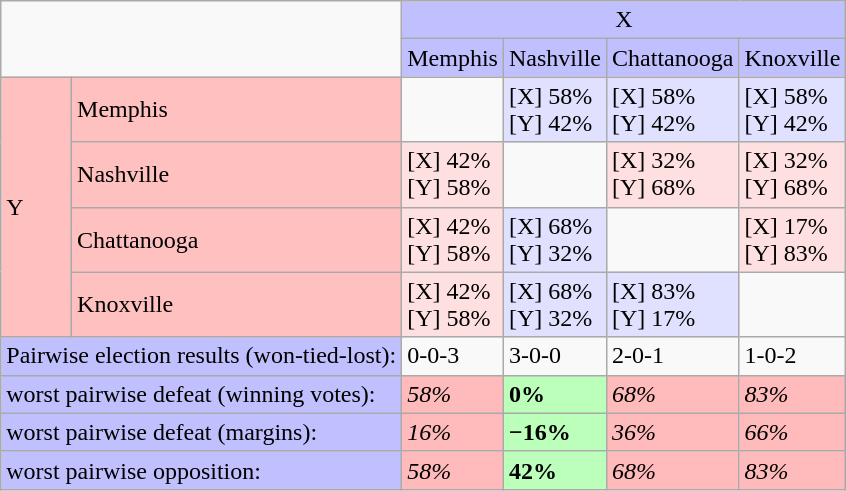<table class=wikitable border=1>
<tr>
<td colspan=2 rowspan=2></td>
<td colspan=4 bgcolor="#c0c0ff" align=center>X</td>
</tr>
<tr>
<td bgcolor="#c0c0ff">Memphis</td>
<td bgcolor="#c0c0ff">Nashville</td>
<td bgcolor="#c0c0ff">Chattanooga</td>
<td bgcolor="#c0c0ff">Knoxville</td>
</tr>
<tr>
<td bgcolor="#ffc0c0" rowspan=4>Y</td>
<td bgcolor="#ffc0c0">Memphis</td>
<td></td>
<td bgcolor="#e0e0ff">[X] 58% <br>[Y] 42%</td>
<td bgcolor="#e0e0ff">[X] 58% <br>[Y] 42%</td>
<td bgcolor="#e0e0ff">[X] 58% <br>[Y] 42%</td>
</tr>
<tr>
<td bgcolor="#ffc0c0">Nashville</td>
<td bgcolor="#ffe0e0">[X] 42% <br>[Y] 58%</td>
<td></td>
<td bgcolor="#ffe0e0">[X] 32% <br>[Y] 68%</td>
<td bgcolor="#ffe0e0">[X] 32% <br>[Y] 68%</td>
</tr>
<tr>
<td bgcolor="#ffc0c0">Chattanooga</td>
<td bgcolor="#ffe0e0">[X] 42% <br>[Y] 58%</td>
<td bgcolor="#e0e0ff">[X] 68% <br>[Y] 32%</td>
<td></td>
<td bgcolor="#ffe0e0">[X] 17% <br>[Y] 83%</td>
</tr>
<tr>
<td bgcolor="#ffc0c0">Knoxville</td>
<td bgcolor="#ffe0e0">[X] 42% <br>[Y] 58%</td>
<td bgcolor="#e0e0ff">[X] 68% <br>[Y] 32%</td>
<td bgcolor="#e0e0ff">[X] 83% <br>[Y] 17%</td>
</tr>
<tr>
<td colspan=2 bgcolor="#c0c0ff">Pairwise election results (won-tied-lost):</td>
<td>0-0-3</td>
<td>3-0-0</td>
<td>2-0-1</td>
<td>1-0-2</td>
</tr>
<tr>
<td colspan=2 bgcolor="#c0c0ff">worst pairwise defeat (winning votes):</td>
<td bgcolor=#ffbbbb><em>58%</em></td>
<td bgcolor=#bbffbb><strong>0%</strong></td>
<td bgcolor=#ffbbbb><em>68%</em></td>
<td bgcolor=#ffbbbb><em>83%</em></td>
</tr>
<tr>
<td colspan=2 bgcolor="#c0c0ff">worst pairwise defeat (margins):</td>
<td bgcolor=#ffbbbb><em>16%</em></td>
<td bgcolor=#bbffbb><strong>−16%</strong></td>
<td bgcolor=#ffbbbb><em>36%</em></td>
<td bgcolor=#ffbbbb><em>66%</em></td>
</tr>
<tr>
<td colspan=2 bgcolor="#c0c0ff">worst pairwise opposition:</td>
<td bgcolor=#ffbbbb><em>58%</em></td>
<td bgcolor=#bbffbb><strong>42%</strong></td>
<td bgcolor=#ffbbbb><em>68%</em></td>
<td bgcolor=#ffbbbb><em>83%</em></td>
</tr>
</table>
